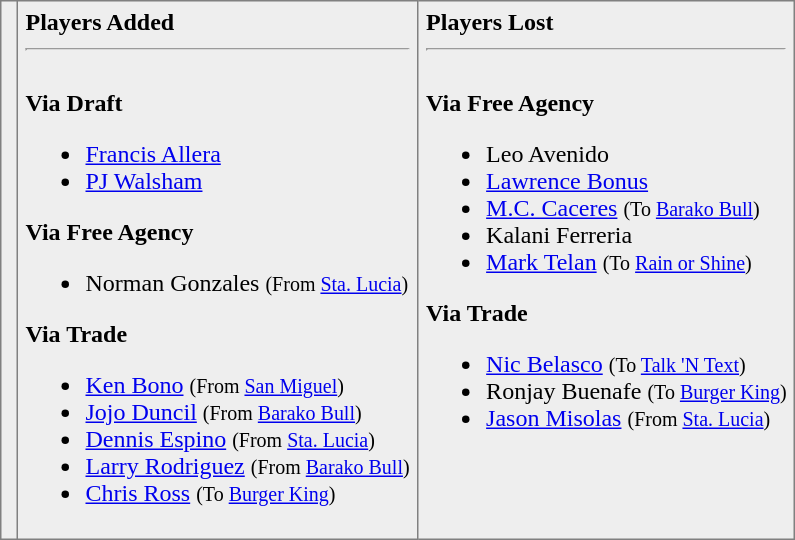<table border="1" style="border-collapse:collapse; background:#eee;"  cellpadding="5">
<tr>
<td><br></td>
<td valign="top"><strong>Players Added</strong> <hr><br><strong>Via Draft</strong><ul><li><a href='#'>Francis Allera</a></li><li><a href='#'>PJ Walsham</a></li></ul><strong>Via Free Agency</strong><ul><li>Norman Gonzales <small>(From <a href='#'>Sta. Lucia</a>)</small></li></ul><strong>Via Trade</strong><ul><li><a href='#'>Ken Bono</a> <small>(From <a href='#'>San Miguel</a>)</small></li><li><a href='#'>Jojo Duncil</a> <small>(From <a href='#'>Barako Bull</a>)</small></li><li><a href='#'>Dennis Espino</a> <small>(From <a href='#'>Sta. Lucia</a>)</small></li><li><a href='#'>Larry Rodriguez</a> <small>(From <a href='#'>Barako Bull</a>)</small></li><li><a href='#'>Chris Ross</a> <small>(To <a href='#'>Burger King</a>)</small></li></ul></td>
<td valign="top"><strong>Players Lost</strong> <hr><br><strong>Via Free Agency</strong><ul><li>Leo Avenido</li><li><a href='#'>Lawrence Bonus</a></li><li><a href='#'>M.C. Caceres</a> <small>(To <a href='#'>Barako Bull</a>)</small></li><li>Kalani Ferreria</li><li><a href='#'>Mark Telan</a> <small>(To <a href='#'>Rain or Shine</a>)</small></li></ul><strong>Via Trade</strong><ul><li><a href='#'>Nic Belasco</a> <small>(To <a href='#'>Talk 'N Text</a>)</small></li><li>Ronjay Buenafe <small>(To <a href='#'>Burger King</a>)</small></li><li><a href='#'>Jason Misolas</a> <small>(From <a href='#'>Sta. Lucia</a>)</small></li></ul></td>
</tr>
</table>
